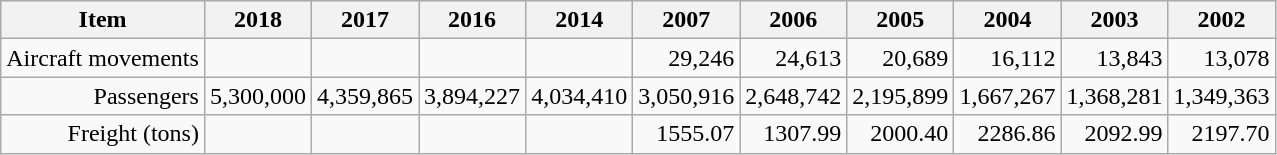<table class="wikitable" style="text-align:right;">
<tr>
<th>Item</th>
<th>2018</th>
<th>2017</th>
<th>2016</th>
<th>2014</th>
<th>2007</th>
<th>2006</th>
<th>2005</th>
<th>2004</th>
<th>2003</th>
<th>2002</th>
</tr>
<tr>
<td>Aircraft movements</td>
<td></td>
<td></td>
<td></td>
<td></td>
<td>29,246</td>
<td>24,613</td>
<td>20,689</td>
<td>16,112</td>
<td>13,843</td>
<td>13,078</td>
</tr>
<tr>
<td>Passengers</td>
<td>5,300,000</td>
<td>4,359,865</td>
<td>3,894,227</td>
<td>4,034,410</td>
<td>3,050,916</td>
<td>2,648,742</td>
<td>2,195,899</td>
<td>1,667,267</td>
<td>1,368,281</td>
<td>1,349,363</td>
</tr>
<tr>
<td>Freight (tons)</td>
<td></td>
<td></td>
<td></td>
<td></td>
<td>1555.07</td>
<td>1307.99</td>
<td>2000.40</td>
<td>2286.86</td>
<td>2092.99</td>
<td>2197.70</td>
</tr>
</table>
